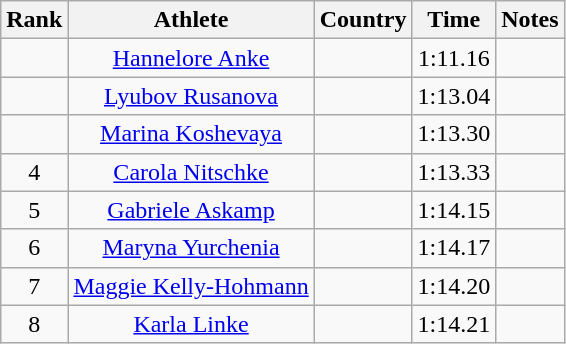<table class="wikitable sortable" style="text-align:center">
<tr>
<th>Rank</th>
<th>Athlete</th>
<th>Country</th>
<th>Time</th>
<th>Notes</th>
</tr>
<tr>
<td></td>
<td><a href='#'>Hannelore Anke</a></td>
<td align=left></td>
<td>1:11.16</td>
<td><strong> </strong></td>
</tr>
<tr>
<td></td>
<td><a href='#'>Lyubov Rusanova</a></td>
<td align=left></td>
<td>1:13.04</td>
<td><strong> </strong></td>
</tr>
<tr>
<td></td>
<td><a href='#'>Marina Koshevaya</a></td>
<td align=left></td>
<td>1:13.30</td>
<td><strong> </strong></td>
</tr>
<tr>
<td>4</td>
<td><a href='#'>Carola Nitschke</a></td>
<td align=left></td>
<td>1:13.33</td>
<td><strong> </strong></td>
</tr>
<tr>
<td>5</td>
<td><a href='#'>Gabriele Askamp</a></td>
<td align=left></td>
<td>1:14.15</td>
<td><strong> </strong></td>
</tr>
<tr>
<td>6</td>
<td><a href='#'>Maryna Yurchenia</a></td>
<td align=left></td>
<td>1:14.17</td>
<td><strong> </strong></td>
</tr>
<tr>
<td>7</td>
<td><a href='#'>Maggie Kelly-Hohmann</a></td>
<td align=left></td>
<td>1:14.20</td>
<td><strong> </strong></td>
</tr>
<tr>
<td>8</td>
<td><a href='#'>Karla Linke</a></td>
<td align=left></td>
<td>1:14.21</td>
<td><strong> </strong></td>
</tr>
</table>
